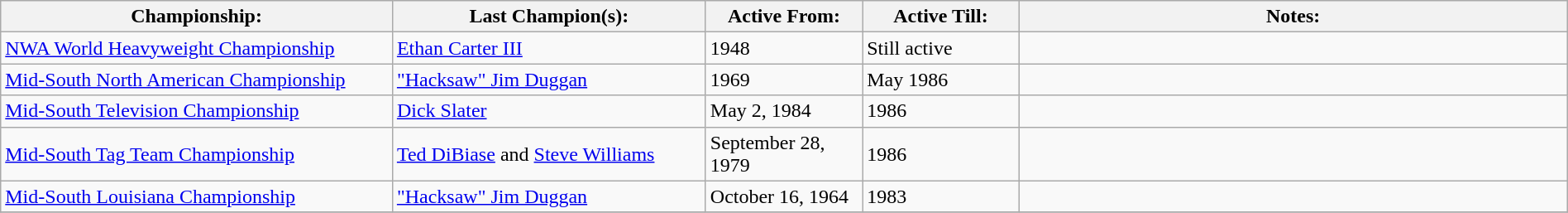<table class="wikitable" width=100%>
<tr>
<th width=25%>Championship:</th>
<th width=20%>Last Champion(s):</th>
<th width=10%>Active From:</th>
<th width=10%>Active Till:</th>
<th width=35%>Notes:</th>
</tr>
<tr>
<td><a href='#'>NWA World Heavyweight Championship</a></td>
<td><a href='#'>Ethan Carter III</a></td>
<td>1948</td>
<td>Still active</td>
<td></td>
</tr>
<tr>
<td><a href='#'>Mid-South North American Championship</a></td>
<td><a href='#'>"Hacksaw" Jim Duggan</a></td>
<td>1969</td>
<td>May 1986</td>
<td></td>
</tr>
<tr>
<td><a href='#'>Mid-South Television Championship</a></td>
<td><a href='#'>Dick Slater</a></td>
<td>May 2, 1984</td>
<td>1986</td>
<td></td>
</tr>
<tr>
<td><a href='#'>Mid-South Tag Team Championship</a></td>
<td><a href='#'>Ted DiBiase</a> and <a href='#'>Steve Williams</a></td>
<td>September 28, 1979</td>
<td>1986</td>
<td></td>
</tr>
<tr>
<td><a href='#'>Mid-South Louisiana Championship</a></td>
<td><a href='#'>"Hacksaw" Jim Duggan</a></td>
<td>October 16, 1964</td>
<td>1983</td>
<td></td>
</tr>
<tr>
</tr>
</table>
